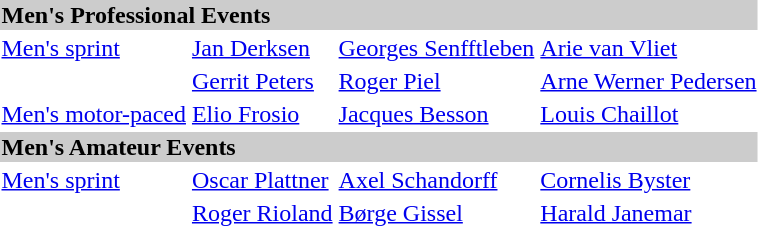<table>
<tr bgcolor="#cccccc">
<td colspan=7><strong>Men's Professional Events</strong></td>
</tr>
<tr>
<td><a href='#'>Men's sprint</a> <br></td>
<td><a href='#'>Jan Derksen</a><br></td>
<td><a href='#'>Georges Senfftleben</a><br></td>
<td><a href='#'>Arie van Vliet</a><br></td>
</tr>
<tr>
<td><br></td>
<td><a href='#'>Gerrit Peters</a><br></td>
<td><a href='#'>Roger Piel</a><br></td>
<td><a href='#'>Arne Werner Pedersen</a><br></td>
</tr>
<tr>
<td><a href='#'>Men's motor-paced</a><br></td>
<td><a href='#'>Elio Frosio</a><br></td>
<td><a href='#'>Jacques Besson</a><br></td>
<td><a href='#'>Louis Chaillot</a><br></td>
</tr>
<tr bgcolor="#cccccc">
<td colspan=7><strong>Men's Amateur Events</strong></td>
</tr>
<tr>
<td><a href='#'>Men's sprint</a> <br></td>
<td><a href='#'>Oscar Plattner</a><br></td>
<td><a href='#'>Axel Schandorff</a><br></td>
<td><a href='#'>Cornelis Byster</a> <br></td>
</tr>
<tr>
<td><br></td>
<td><a href='#'>Roger Rioland</a><br></td>
<td><a href='#'>Børge Gissel </a><br></td>
<td><a href='#'>Harald Janemar </a><br></td>
</tr>
</table>
